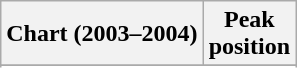<table class="wikitable sortable plainrowheaders" style="text-align:center">
<tr>
<th>Chart (2003–2004)</th>
<th>Peak<br>position</th>
</tr>
<tr>
</tr>
<tr>
</tr>
<tr>
</tr>
<tr>
</tr>
<tr>
</tr>
</table>
